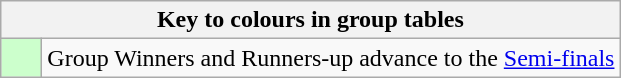<table class="wikitable" style="text-align: center;">
<tr>
<th colspan=2>Key to colours in group tables</th>
</tr>
<tr>
<td bgcolor=#ccffcc style="width: 20px;"></td>
<td align=left>Group Winners and Runners-up advance to the <a href='#'>Semi-finals</a></td>
</tr>
</table>
